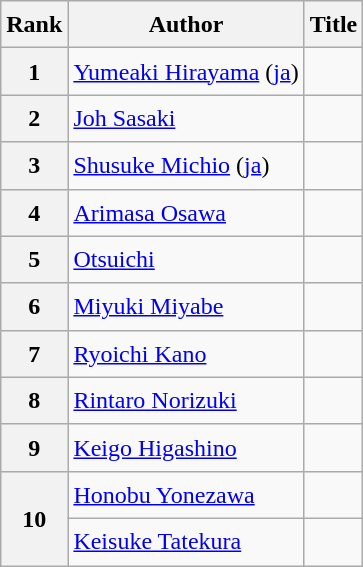<table class="wikitable sortable" style="font-size:1.00em; line-height:1.5em;">
<tr>
<th>Rank</th>
<th>Author</th>
<th>Title</th>
</tr>
<tr>
<th>1</th>
<td><a href='#'>Yumeaki Hirayama</a> (<a href='#'>ja</a>)</td>
<td></td>
</tr>
<tr>
<th>2</th>
<td><a href='#'>Joh Sasaki</a></td>
<td></td>
</tr>
<tr>
<th>3</th>
<td><a href='#'>Shusuke Michio</a> (<a href='#'>ja</a>)</td>
<td></td>
</tr>
<tr>
<th>4</th>
<td><a href='#'>Arimasa Osawa</a></td>
<td></td>
</tr>
<tr>
<th>5</th>
<td><a href='#'>Otsuichi</a></td>
<td></td>
</tr>
<tr>
<th>6</th>
<td><a href='#'>Miyuki Miyabe</a></td>
<td></td>
</tr>
<tr>
<th>7</th>
<td><a href='#'>Ryoichi Kano</a></td>
<td></td>
</tr>
<tr>
<th>8</th>
<td><a href='#'>Rintaro Norizuki</a></td>
<td></td>
</tr>
<tr>
<th>9</th>
<td><a href='#'>Keigo Higashino</a></td>
<td></td>
</tr>
<tr>
<th rowspan="2">10</th>
<td><a href='#'>Honobu Yonezawa</a></td>
<td></td>
</tr>
<tr>
<td><a href='#'>Keisuke Tatekura</a></td>
<td></td>
</tr>
</table>
